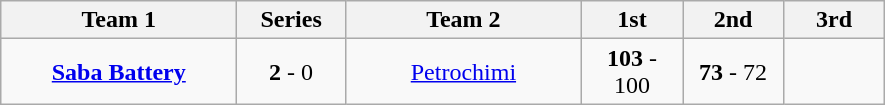<table class="wikitable" style="text-align:center">
<tr>
<th width=150>Team 1</th>
<th width=65>Series</th>
<th width=150>Team 2</th>
<th width=60>1st</th>
<th width=60>2nd</th>
<th width=60>3rd</th>
</tr>
<tr>
<td><strong><a href='#'>Saba Battery</a></strong></td>
<td><strong>2</strong> - 0</td>
<td><a href='#'>Petrochimi</a></td>
<td><strong>103</strong> - 100</td>
<td><strong>73</strong> - 72</td>
</tr>
</table>
